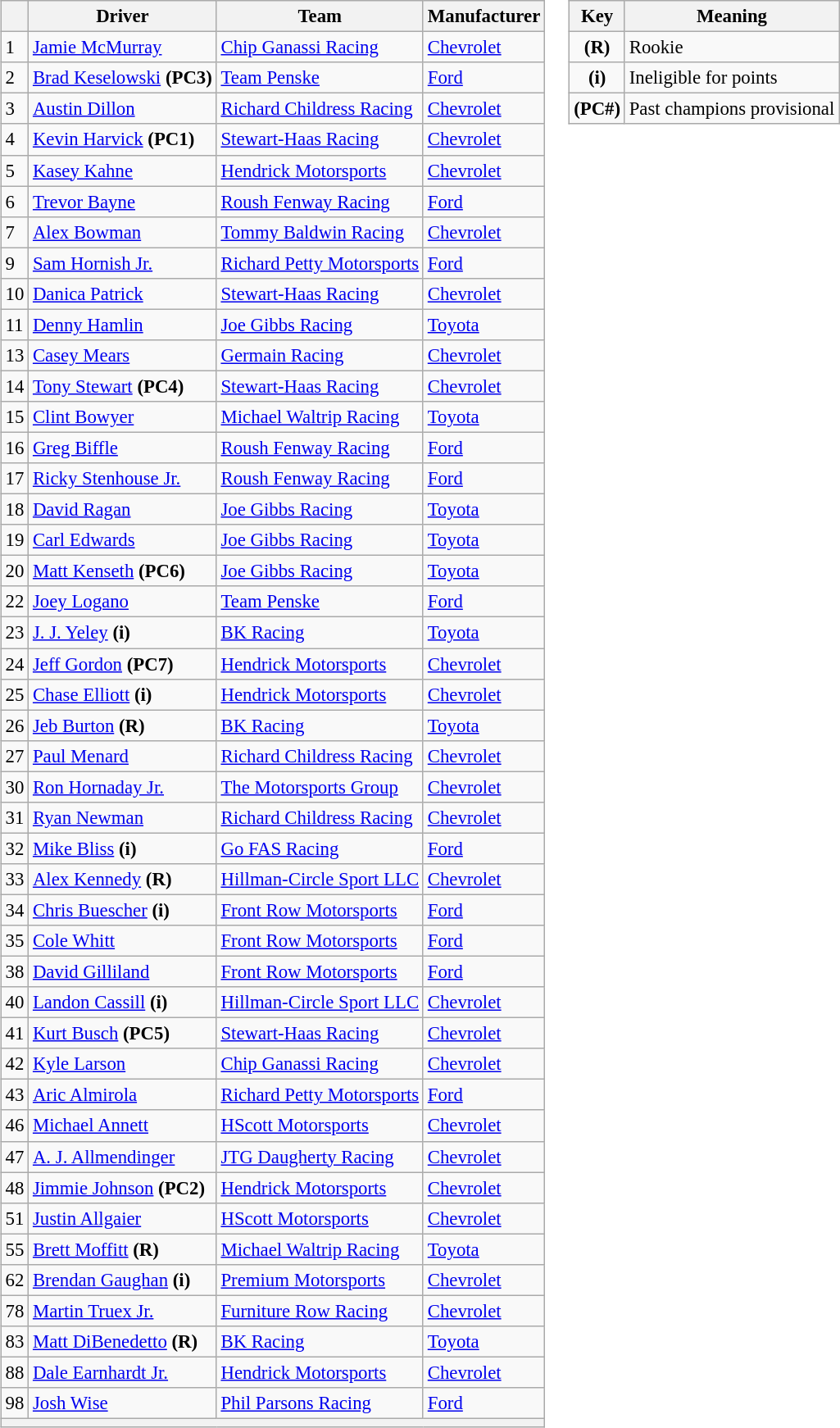<table>
<tr>
<td><br><table class="wikitable" style="font-size:95%">
<tr>
<th></th>
<th>Driver</th>
<th>Team</th>
<th>Manufacturer</th>
</tr>
<tr>
<td>1</td>
<td><a href='#'>Jamie McMurray</a></td>
<td><a href='#'>Chip Ganassi Racing</a></td>
<td><a href='#'>Chevrolet</a></td>
</tr>
<tr>
<td>2</td>
<td><a href='#'>Brad Keselowski</a> <strong>(PC3)</strong></td>
<td><a href='#'>Team Penske</a></td>
<td><a href='#'>Ford</a></td>
</tr>
<tr>
<td>3</td>
<td><a href='#'>Austin Dillon</a></td>
<td><a href='#'>Richard Childress Racing</a></td>
<td><a href='#'>Chevrolet</a></td>
</tr>
<tr>
<td>4</td>
<td><a href='#'>Kevin Harvick</a> <strong>(PC1)</strong></td>
<td><a href='#'>Stewart-Haas Racing</a></td>
<td><a href='#'>Chevrolet</a></td>
</tr>
<tr>
<td>5</td>
<td><a href='#'>Kasey Kahne</a></td>
<td><a href='#'>Hendrick Motorsports</a></td>
<td><a href='#'>Chevrolet</a></td>
</tr>
<tr>
<td>6</td>
<td><a href='#'>Trevor Bayne</a></td>
<td><a href='#'>Roush Fenway Racing</a></td>
<td><a href='#'>Ford</a></td>
</tr>
<tr>
<td>7</td>
<td><a href='#'>Alex Bowman</a></td>
<td><a href='#'>Tommy Baldwin Racing</a></td>
<td><a href='#'>Chevrolet</a></td>
</tr>
<tr>
<td>9</td>
<td><a href='#'>Sam Hornish Jr.</a></td>
<td><a href='#'>Richard Petty Motorsports</a></td>
<td><a href='#'>Ford</a></td>
</tr>
<tr>
<td>10</td>
<td><a href='#'>Danica Patrick</a></td>
<td><a href='#'>Stewart-Haas Racing</a></td>
<td><a href='#'>Chevrolet</a></td>
</tr>
<tr>
<td>11</td>
<td><a href='#'>Denny Hamlin</a></td>
<td><a href='#'>Joe Gibbs Racing</a></td>
<td><a href='#'>Toyota</a></td>
</tr>
<tr>
<td>13</td>
<td><a href='#'>Casey Mears</a></td>
<td><a href='#'>Germain Racing</a></td>
<td><a href='#'>Chevrolet</a></td>
</tr>
<tr>
<td>14</td>
<td><a href='#'>Tony Stewart</a> <strong>(PC4)</strong></td>
<td><a href='#'>Stewart-Haas Racing</a></td>
<td><a href='#'>Chevrolet</a></td>
</tr>
<tr>
<td>15</td>
<td><a href='#'>Clint Bowyer</a></td>
<td><a href='#'>Michael Waltrip Racing</a></td>
<td><a href='#'>Toyota</a></td>
</tr>
<tr>
<td>16</td>
<td><a href='#'>Greg Biffle</a></td>
<td><a href='#'>Roush Fenway Racing</a></td>
<td><a href='#'>Ford</a></td>
</tr>
<tr>
<td>17</td>
<td><a href='#'>Ricky Stenhouse Jr.</a></td>
<td><a href='#'>Roush Fenway Racing</a></td>
<td><a href='#'>Ford</a></td>
</tr>
<tr>
<td>18</td>
<td><a href='#'>David Ragan</a></td>
<td><a href='#'>Joe Gibbs Racing</a></td>
<td><a href='#'>Toyota</a></td>
</tr>
<tr>
<td>19</td>
<td><a href='#'>Carl Edwards</a></td>
<td><a href='#'>Joe Gibbs Racing</a></td>
<td><a href='#'>Toyota</a></td>
</tr>
<tr>
<td>20</td>
<td><a href='#'>Matt Kenseth</a> <strong>(PC6)</strong></td>
<td><a href='#'>Joe Gibbs Racing</a></td>
<td><a href='#'>Toyota</a></td>
</tr>
<tr>
<td>22</td>
<td><a href='#'>Joey Logano</a></td>
<td><a href='#'>Team Penske</a></td>
<td><a href='#'>Ford</a></td>
</tr>
<tr>
<td>23</td>
<td><a href='#'>J. J. Yeley</a> <strong>(i)</strong></td>
<td><a href='#'>BK Racing</a></td>
<td><a href='#'>Toyota</a></td>
</tr>
<tr>
<td>24</td>
<td><a href='#'>Jeff Gordon</a> <strong>(PC7)</strong></td>
<td><a href='#'>Hendrick Motorsports</a></td>
<td><a href='#'>Chevrolet</a></td>
</tr>
<tr>
<td>25</td>
<td><a href='#'>Chase Elliott</a> <strong>(i)</strong></td>
<td><a href='#'>Hendrick Motorsports</a></td>
<td><a href='#'>Chevrolet</a></td>
</tr>
<tr>
<td>26</td>
<td><a href='#'>Jeb Burton</a> <strong>(R)</strong></td>
<td><a href='#'>BK Racing</a></td>
<td><a href='#'>Toyota</a></td>
</tr>
<tr>
<td>27</td>
<td><a href='#'>Paul Menard</a></td>
<td><a href='#'>Richard Childress Racing</a></td>
<td><a href='#'>Chevrolet</a></td>
</tr>
<tr>
<td>30</td>
<td><a href='#'>Ron Hornaday Jr.</a></td>
<td><a href='#'>The Motorsports Group</a></td>
<td><a href='#'>Chevrolet</a></td>
</tr>
<tr>
<td>31</td>
<td><a href='#'>Ryan Newman</a></td>
<td><a href='#'>Richard Childress Racing</a></td>
<td><a href='#'>Chevrolet</a></td>
</tr>
<tr>
<td>32</td>
<td><a href='#'>Mike Bliss</a> <strong>(i)</strong></td>
<td><a href='#'>Go FAS Racing</a></td>
<td><a href='#'>Ford</a></td>
</tr>
<tr>
<td>33</td>
<td><a href='#'>Alex Kennedy</a> <strong>(R)</strong></td>
<td><a href='#'>Hillman-Circle Sport LLC</a></td>
<td><a href='#'>Chevrolet</a></td>
</tr>
<tr>
<td>34</td>
<td><a href='#'>Chris Buescher</a> <strong>(i)</strong></td>
<td><a href='#'>Front Row Motorsports</a></td>
<td><a href='#'>Ford</a></td>
</tr>
<tr>
<td>35</td>
<td><a href='#'>Cole Whitt</a></td>
<td><a href='#'>Front Row Motorsports</a></td>
<td><a href='#'>Ford</a></td>
</tr>
<tr>
<td>38</td>
<td><a href='#'>David Gilliland</a></td>
<td><a href='#'>Front Row Motorsports</a></td>
<td><a href='#'>Ford</a></td>
</tr>
<tr>
<td>40</td>
<td><a href='#'>Landon Cassill</a> <strong>(i)</strong></td>
<td><a href='#'>Hillman-Circle Sport LLC</a></td>
<td><a href='#'>Chevrolet</a></td>
</tr>
<tr>
<td>41</td>
<td><a href='#'>Kurt Busch</a> <strong>(PC5)</strong></td>
<td><a href='#'>Stewart-Haas Racing</a></td>
<td><a href='#'>Chevrolet</a></td>
</tr>
<tr>
<td>42</td>
<td><a href='#'>Kyle Larson</a></td>
<td><a href='#'>Chip Ganassi Racing</a></td>
<td><a href='#'>Chevrolet</a></td>
</tr>
<tr>
<td>43</td>
<td><a href='#'>Aric Almirola</a></td>
<td><a href='#'>Richard Petty Motorsports</a></td>
<td><a href='#'>Ford</a></td>
</tr>
<tr>
<td>46</td>
<td><a href='#'>Michael Annett</a></td>
<td><a href='#'>HScott Motorsports</a></td>
<td><a href='#'>Chevrolet</a></td>
</tr>
<tr>
<td>47</td>
<td><a href='#'>A. J. Allmendinger</a></td>
<td><a href='#'>JTG Daugherty Racing</a></td>
<td><a href='#'>Chevrolet</a></td>
</tr>
<tr>
<td>48</td>
<td><a href='#'>Jimmie Johnson</a> <strong>(PC2)</strong></td>
<td><a href='#'>Hendrick Motorsports</a></td>
<td><a href='#'>Chevrolet</a></td>
</tr>
<tr>
<td>51</td>
<td><a href='#'>Justin Allgaier</a></td>
<td><a href='#'>HScott Motorsports</a></td>
<td><a href='#'>Chevrolet</a></td>
</tr>
<tr>
<td>55</td>
<td><a href='#'>Brett Moffitt</a> <strong>(R)</strong></td>
<td><a href='#'>Michael Waltrip Racing</a></td>
<td><a href='#'>Toyota</a></td>
</tr>
<tr>
<td>62</td>
<td><a href='#'>Brendan Gaughan</a> <strong>(i)</strong></td>
<td><a href='#'>Premium Motorsports</a></td>
<td><a href='#'>Chevrolet</a></td>
</tr>
<tr>
<td>78</td>
<td><a href='#'>Martin Truex Jr.</a></td>
<td><a href='#'>Furniture Row Racing</a></td>
<td><a href='#'>Chevrolet</a></td>
</tr>
<tr>
<td>83</td>
<td><a href='#'>Matt DiBenedetto</a> <strong>(R)</strong></td>
<td><a href='#'>BK Racing</a></td>
<td><a href='#'>Toyota</a></td>
</tr>
<tr>
<td>88</td>
<td><a href='#'>Dale Earnhardt Jr.</a></td>
<td><a href='#'>Hendrick Motorsports</a></td>
<td><a href='#'>Chevrolet</a></td>
</tr>
<tr>
<td>98</td>
<td><a href='#'>Josh Wise</a></td>
<td><a href='#'>Phil Parsons Racing</a></td>
<td><a href='#'>Ford</a></td>
</tr>
<tr>
<th colspan="4"></th>
</tr>
</table>
</td>
<td valign="top"><br><table align="right" class="wikitable" style="font-size: 95%;">
<tr>
<th>Key</th>
<th>Meaning</th>
</tr>
<tr>
<td align="center"><strong>(R)</strong></td>
<td>Rookie</td>
</tr>
<tr>
<td align="center"><strong>(i)</strong></td>
<td>Ineligible for points</td>
</tr>
<tr>
<td align="center"><strong>(PC#)</strong></td>
<td>Past champions provisional</td>
</tr>
</table>
</td>
</tr>
</table>
